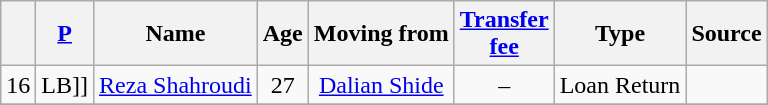<table class="wikitable sortable " style="text-align:center">
<tr>
<th></th>
<th><a href='#'>P</a></th>
<th>Name</th>
<th>Age</th>
<th>Moving from</th>
<th><a href='#'>Transfer<br>fee</a></th>
<th>Type</th>
<th>Source</th>
</tr>
<tr>
<td>16</td>
<td [[>LB]]</td>
<td><a href='#'>Reza Shahroudi</a></td>
<td>27</td>
<td> <a href='#'>Dalian Shide</a></td>
<td>–</td>
<td>Loan Return</td>
<td></td>
</tr>
<tr>
</tr>
</table>
